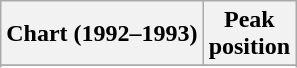<table class="wikitable sortable">
<tr>
<th align="left">Chart (1992–1993)</th>
<th align="center">Peak<br>position</th>
</tr>
<tr>
</tr>
<tr>
</tr>
</table>
